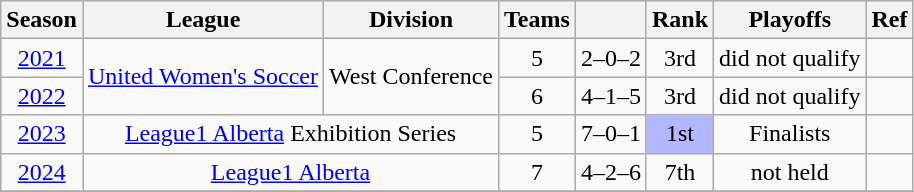<table class="wikitable" style="text-align: center;">
<tr>
<th>Season</th>
<th>League</th>
<th>Division</th>
<th>Teams</th>
<th></th>
<th>Rank</th>
<th>Playoffs</th>
<th>Ref</th>
</tr>
<tr>
<td><a href='#'>2021</a></td>
<td rowspan=2><a href='#'>United Women's Soccer</a></td>
<td rowspan=2>West Conference</td>
<td>5</td>
<td>2–0–2</td>
<td>3rd</td>
<td>did not qualify</td>
<td></td>
</tr>
<tr>
<td><a href='#'>2022</a></td>
<td>6</td>
<td>4–1–5</td>
<td>3rd</td>
<td>did not qualify</td>
<td></td>
</tr>
<tr>
<td><a href='#'>2023</a></td>
<td colspan=2><a href='#'>League1 Alberta</a> Exhibition Series</td>
<td>5</td>
<td>7–0–1</td>
<td bgcolor="B3B7FF">1st</td>
<td>Finalists</td>
<td></td>
</tr>
<tr>
<td><a href='#'>2024</a></td>
<td rowspan="1" colspan="2"><a href='#'>League1 Alberta</a></td>
<td>7</td>
<td>4–2–6</td>
<td>7th</td>
<td>not held</td>
<td></td>
</tr>
<tr>
</tr>
</table>
